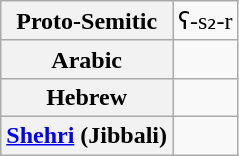<table class="wikitable">
<tr>
<th>Proto-Semitic</th>
<td>ʕ-s₂-r</td>
</tr>
<tr>
<th>Arabic</th>
<td></td>
</tr>
<tr>
<th>Hebrew</th>
<td></td>
</tr>
<tr>
<th><a href='#'>Shehri</a> (Jibbali)</th>
<td></td>
</tr>
</table>
